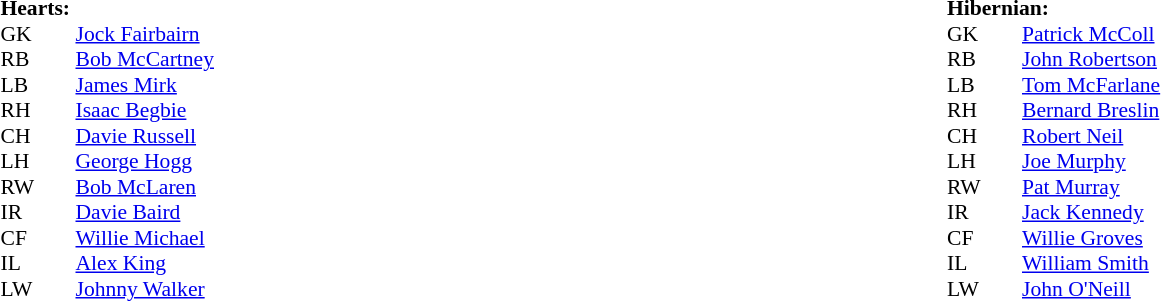<table width="100%">
<tr>
<td valign="top" width="50%"><br><table style="font-size: 90%" cellspacing="0" cellpadding="0">
<tr>
<td colspan="4"><strong>Hearts:</strong></td>
</tr>
<tr>
<th width="25"></th>
<th width="25"></th>
</tr>
<tr>
<td>GK</td>
<td></td>
<td> <a href='#'>Jock Fairbairn</a></td>
</tr>
<tr>
<td>RB</td>
<td></td>
<td> <a href='#'>Bob McCartney</a></td>
</tr>
<tr>
<td>LB</td>
<td></td>
<td> <a href='#'>James Mirk</a></td>
</tr>
<tr>
<td>RH</td>
<td></td>
<td> <a href='#'>Isaac Begbie</a></td>
</tr>
<tr>
<td>CH</td>
<td></td>
<td> <a href='#'>Davie Russell</a></td>
</tr>
<tr>
<td>LH</td>
<td></td>
<td> <a href='#'>George Hogg</a></td>
</tr>
<tr>
<td>RW</td>
<td></td>
<td> <a href='#'>Bob McLaren</a></td>
</tr>
<tr>
<td>IR</td>
<td></td>
<td> <a href='#'>Davie Baird</a></td>
</tr>
<tr>
<td>CF</td>
<td></td>
<td> <a href='#'>Willie Michael</a></td>
</tr>
<tr>
<td>IL</td>
<td></td>
<td> <a href='#'>Alex King</a></td>
</tr>
<tr>
<td>LW</td>
<td></td>
<td> <a href='#'>Johnny Walker</a></td>
</tr>
<tr>
</tr>
</table>
</td>
<td valign="top" width="50%"><br><table style="font-size: 90%" cellspacing="0" cellpadding="0">
<tr>
<td colspan="4"><strong>Hibernian:</strong></td>
</tr>
<tr>
<th width="25"></th>
<th width="25"></th>
</tr>
<tr>
<td>GK</td>
<td></td>
<td> <a href='#'>Patrick McColl</a></td>
</tr>
<tr>
<td>RB</td>
<td></td>
<td> <a href='#'>John Robertson</a></td>
</tr>
<tr>
<td>LB</td>
<td></td>
<td> <a href='#'>Tom McFarlane</a></td>
</tr>
<tr>
<td>RH</td>
<td></td>
<td> <a href='#'>Bernard Breslin</a></td>
</tr>
<tr>
<td>CH</td>
<td></td>
<td> <a href='#'>Robert Neil</a></td>
</tr>
<tr>
<td>LH</td>
<td></td>
<td> <a href='#'>Joe Murphy</a></td>
</tr>
<tr>
<td>RW</td>
<td></td>
<td> <a href='#'>Pat Murray</a></td>
</tr>
<tr>
<td>IR</td>
<td></td>
<td> <a href='#'>Jack Kennedy</a></td>
</tr>
<tr>
<td>CF</td>
<td></td>
<td> <a href='#'>Willie Groves</a></td>
</tr>
<tr>
<td>IL</td>
<td></td>
<td> <a href='#'>William Smith</a></td>
</tr>
<tr>
<td>LW</td>
<td></td>
<td> <a href='#'>John O'Neill</a></td>
</tr>
<tr>
</tr>
</table>
</td>
</tr>
</table>
